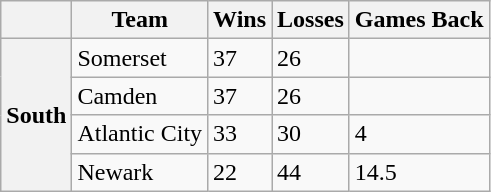<table class="wikitable">
<tr>
<th></th>
<th>Team</th>
<th>Wins</th>
<th>Losses</th>
<th>Games Back</th>
</tr>
<tr>
<th rowspan="4">South</th>
<td>Somerset</td>
<td>37</td>
<td>26</td>
<td> </td>
</tr>
<tr>
<td>Camden</td>
<td>37</td>
<td>26</td>
<td></td>
</tr>
<tr>
<td>Atlantic City</td>
<td>33</td>
<td>30</td>
<td>4</td>
</tr>
<tr>
<td>Newark</td>
<td>22</td>
<td>44</td>
<td>14.5</td>
</tr>
</table>
